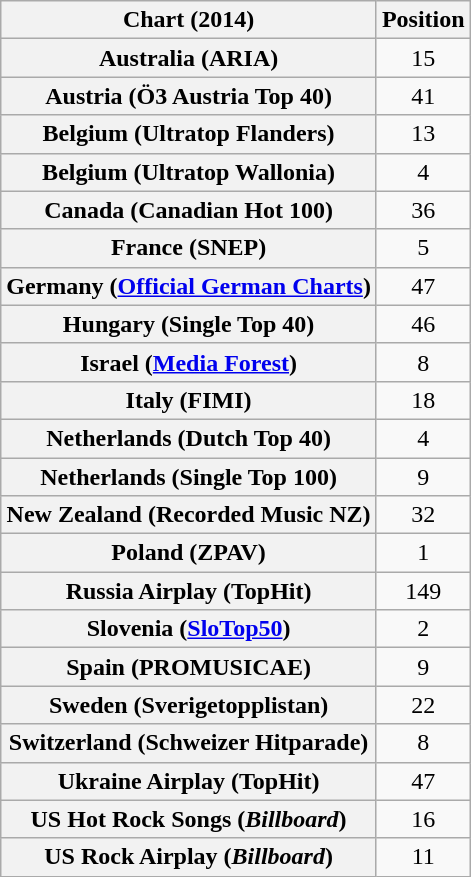<table class="wikitable sortable plainrowheaders" style="text-align:center;">
<tr>
<th>Chart (2014)</th>
<th>Position</th>
</tr>
<tr>
<th scope="row">Australia (ARIA)</th>
<td align=center>15</td>
</tr>
<tr>
<th scope="row">Austria (Ö3 Austria Top 40)</th>
<td style="text-align:center;">41</td>
</tr>
<tr>
<th scope="row">Belgium (Ultratop Flanders)</th>
<td style="text-align:center;">13</td>
</tr>
<tr>
<th scope="row">Belgium (Ultratop Wallonia)</th>
<td style="text-align:center;">4</td>
</tr>
<tr>
<th scope="row">Canada (Canadian Hot 100)</th>
<td style="text-align:center;">36</td>
</tr>
<tr>
<th scope="row">France (SNEP)</th>
<td style="text-align:center;">5</td>
</tr>
<tr>
<th scope="row">Germany (<a href='#'>Official German Charts</a>)</th>
<td style="text-align:center;">47</td>
</tr>
<tr>
<th scope="row">Hungary (Single Top 40)</th>
<td style="text-align:center;">46</td>
</tr>
<tr>
<th scope="row">Israel (<a href='#'>Media Forest</a>)</th>
<td style="text-align:center;">8</td>
</tr>
<tr>
<th scope="row">Italy (FIMI)</th>
<td style="text-align:center;">18</td>
</tr>
<tr>
<th scope="row">Netherlands (Dutch Top 40)</th>
<td style="text-align:center;">4</td>
</tr>
<tr>
<th scope="row">Netherlands (Single Top 100)</th>
<td style="text-align:center;">9</td>
</tr>
<tr>
<th scope="row">New Zealand (Recorded Music NZ)</th>
<td style="text-align:center;">32</td>
</tr>
<tr>
<th scope="row">Poland (ZPAV)</th>
<td style="text-align:center;">1</td>
</tr>
<tr>
<th scope="row">Russia Airplay (TopHit)</th>
<td style="text-align:center;">149</td>
</tr>
<tr>
<th scope="row">Slovenia (<a href='#'>SloTop50</a>)</th>
<td align=center>2</td>
</tr>
<tr>
<th scope="row">Spain (PROMUSICAE)</th>
<td>9</td>
</tr>
<tr>
<th scope="row">Sweden (Sverigetopplistan)</th>
<td style="text-align:center;">22</td>
</tr>
<tr>
<th scope="row">Switzerland (Schweizer Hitparade)</th>
<td style="text-align:center;">8</td>
</tr>
<tr>
<th scope="row">Ukraine Airplay (TopHit)</th>
<td style="text-align:center;">47</td>
</tr>
<tr>
<th scope="row">US Hot Rock Songs (<em>Billboard</em>)</th>
<td style="text-align:center;">16</td>
</tr>
<tr>
<th scope="row">US Rock Airplay (<em>Billboard</em>)</th>
<td style="text-align:center;">11</td>
</tr>
</table>
